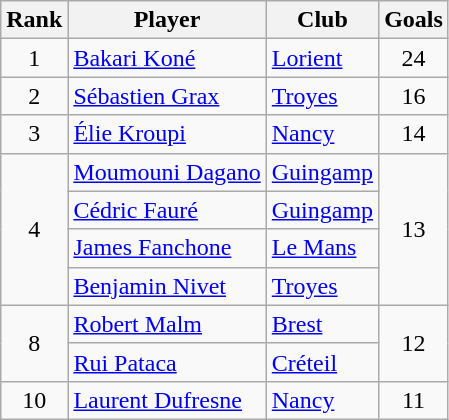<table class="wikitable" style="text-align:center">
<tr>
<th>Rank</th>
<th>Player</th>
<th>Club</th>
<th>Goals</th>
</tr>
<tr>
<td>1</td>
<td align="left"> <a href='#'>Bakari Koné</a></td>
<td align="left"><a href='#'>Lorient</a></td>
<td>24</td>
</tr>
<tr>
<td>2</td>
<td align="left"> <a href='#'>Sébastien Grax</a></td>
<td align="left"><a href='#'>Troyes</a></td>
<td>16</td>
</tr>
<tr>
<td>3</td>
<td align="left"> <a href='#'>Élie Kroupi</a></td>
<td align="left"><a href='#'>Nancy</a></td>
<td>14</td>
</tr>
<tr>
<td rowspan="4">4</td>
<td align="left"> <a href='#'>Moumouni Dagano</a></td>
<td align="left"><a href='#'>Guingamp</a></td>
<td rowspan="4">13</td>
</tr>
<tr>
<td align="left"> <a href='#'>Cédric Fauré</a></td>
<td align="left"><a href='#'>Guingamp</a></td>
</tr>
<tr>
<td align="left"> <a href='#'>James Fanchone</a></td>
<td align="left"><a href='#'>Le Mans</a></td>
</tr>
<tr>
<td align="left"> <a href='#'>Benjamin Nivet</a></td>
<td align="left"><a href='#'>Troyes</a></td>
</tr>
<tr>
<td rowspan="2">8</td>
<td align="left"> <a href='#'>Robert Malm</a></td>
<td align="left"><a href='#'>Brest</a></td>
<td rowspan="2">12</td>
</tr>
<tr>
<td align="left"> <a href='#'>Rui Pataca</a></td>
<td align="left"><a href='#'>Créteil</a></td>
</tr>
<tr>
<td>10</td>
<td align="left"> <a href='#'>Laurent Dufresne</a></td>
<td align="left"><a href='#'>Nancy</a></td>
<td>11</td>
</tr>
</table>
